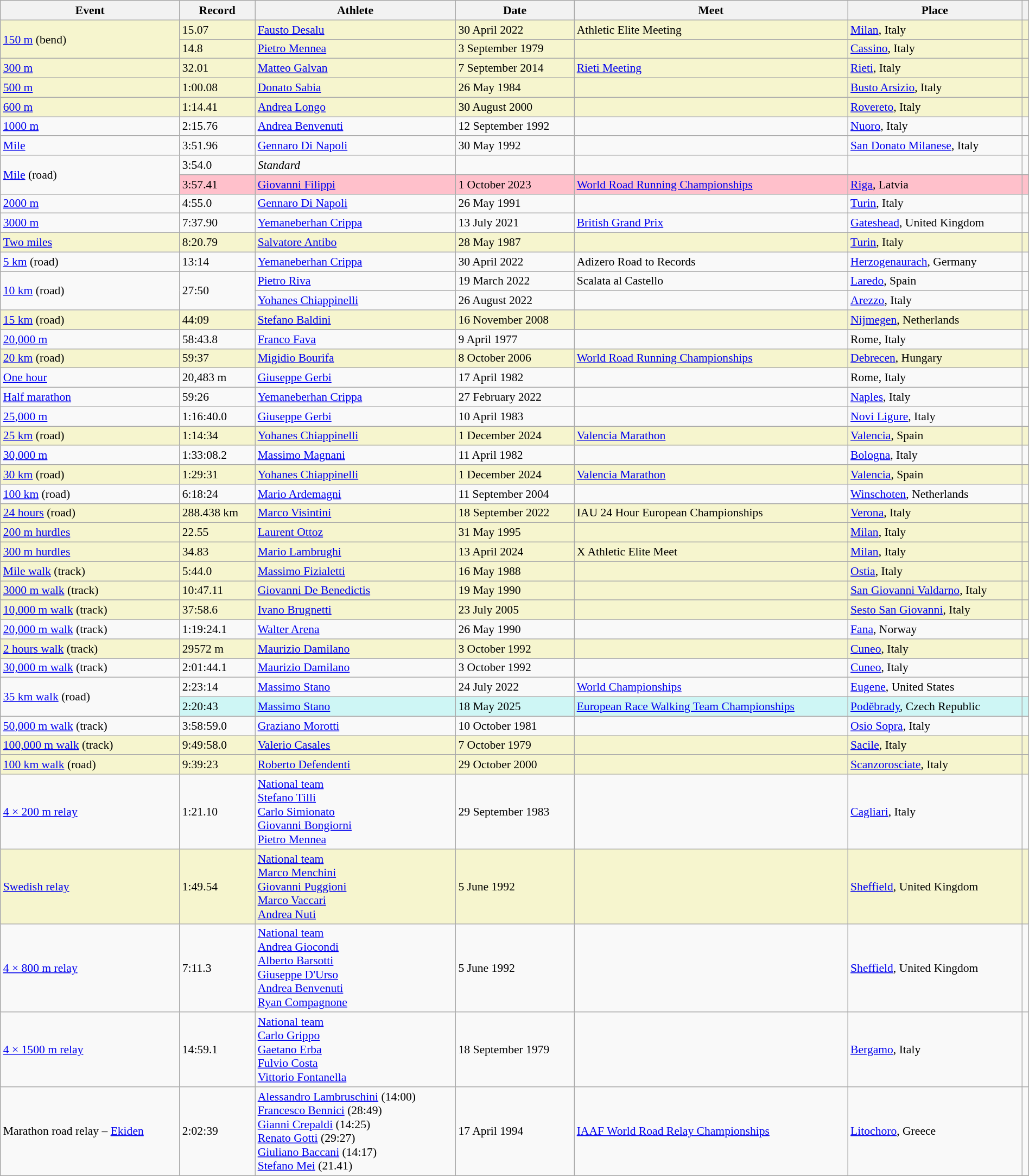<table class="wikitable" style="font-size:90%; width: 100%;">
<tr>
<th>Event</th>
<th>Record</th>
<th>Athlete</th>
<th>Date</th>
<th>Meet</th>
<th>Place</th>
<th></th>
</tr>
<tr style="background:#f6F5CE;">
<td rowspan=2><a href='#'>150 m</a> (bend)</td>
<td>15.07 </td>
<td><a href='#'>Fausto Desalu</a></td>
<td>30 April 2022</td>
<td>Athletic Elite Meeting</td>
<td><a href='#'>Milan</a>, Italy</td>
<td></td>
</tr>
<tr style="background:#f6F5CE;">
<td>14.8 </td>
<td><a href='#'>Pietro Mennea</a></td>
<td>3 September 1979</td>
<td></td>
<td><a href='#'>Cassino</a>, Italy</td>
<td></td>
</tr>
<tr style="background:#f6F5CE;">
<td><a href='#'>300 m</a></td>
<td>32.01</td>
<td><a href='#'>Matteo Galvan</a></td>
<td>7 September 2014</td>
<td><a href='#'>Rieti Meeting</a></td>
<td><a href='#'>Rieti</a>, Italy</td>
<td></td>
</tr>
<tr style="background:#f6F5CE;">
<td><a href='#'>500 m</a></td>
<td>1:00.08</td>
<td><a href='#'>Donato Sabia</a></td>
<td>26 May 1984</td>
<td></td>
<td><a href='#'>Busto Arsizio</a>, Italy</td>
<td></td>
</tr>
<tr style="background:#f6F5CE;">
<td><a href='#'>600 m</a></td>
<td>1:14.41</td>
<td><a href='#'>Andrea Longo</a></td>
<td>30 August 2000</td>
<td></td>
<td><a href='#'>Rovereto</a>, Italy</td>
<td></td>
</tr>
<tr>
<td><a href='#'>1000 m</a></td>
<td>2:15.76</td>
<td><a href='#'>Andrea Benvenuti</a></td>
<td>12 September 1992</td>
<td></td>
<td><a href='#'>Nuoro</a>, Italy</td>
<td></td>
</tr>
<tr>
<td><a href='#'>Mile</a></td>
<td>3:51.96</td>
<td><a href='#'>Gennaro Di Napoli</a></td>
<td>30 May 1992</td>
<td></td>
<td><a href='#'>San Donato Milanese</a>, Italy</td>
<td></td>
</tr>
<tr>
<td rowspan=2><a href='#'>Mile</a> (road)</td>
<td>3:54.0</td>
<td><em>Standard</em></td>
<td></td>
<td></td>
<td></td>
<td></td>
</tr>
<tr style="background:pink">
<td>3:57.41</td>
<td><a href='#'>Giovanni Filippi</a></td>
<td>1 October 2023</td>
<td><a href='#'>World Road Running Championships</a></td>
<td><a href='#'>Riga</a>, Latvia</td>
<td></td>
</tr>
<tr>
<td><a href='#'>2000 m</a></td>
<td>4:55.0 </td>
<td><a href='#'>Gennaro Di Napoli</a></td>
<td>26 May 1991</td>
<td></td>
<td><a href='#'>Turin</a>, Italy</td>
<td></td>
</tr>
<tr>
<td><a href='#'>3000 m</a></td>
<td>7:37.90</td>
<td><a href='#'>Yemaneberhan Crippa</a></td>
<td>13 July 2021</td>
<td><a href='#'>British Grand Prix</a></td>
<td><a href='#'>Gateshead</a>, United Kingdom</td>
<td></td>
</tr>
<tr style="background:#f6F5CE;">
<td><a href='#'>Two miles</a></td>
<td>8:20.79</td>
<td><a href='#'>Salvatore Antibo</a></td>
<td>28 May 1987</td>
<td></td>
<td><a href='#'>Turin</a>, Italy</td>
<td></td>
</tr>
<tr>
<td><a href='#'>5 km</a> (road)</td>
<td>13:14</td>
<td><a href='#'>Yemaneberhan Crippa</a></td>
<td>30 April 2022</td>
<td>Adizero Road to Records</td>
<td><a href='#'>Herzogenaurach</a>, Germany</td>
<td></td>
</tr>
<tr>
<td rowspan=2><a href='#'>10 km</a> (road)</td>
<td rowspan=2>27:50</td>
<td><a href='#'>Pietro Riva</a></td>
<td>19 March 2022</td>
<td>Scalata al Castello</td>
<td><a href='#'>Laredo</a>, Spain</td>
<td></td>
</tr>
<tr>
<td><a href='#'>Yohanes Chiappinelli</a></td>
<td>26 August 2022</td>
<td></td>
<td><a href='#'>Arezzo</a>, Italy</td>
<td></td>
</tr>
<tr style="background:#f6F5CE;">
<td><a href='#'>15 km</a> (road)</td>
<td>44:09</td>
<td><a href='#'>Stefano Baldini</a></td>
<td>16 November 2008</td>
<td></td>
<td><a href='#'>Nijmegen</a>, Netherlands</td>
<td></td>
</tr>
<tr>
<td><a href='#'>20,000 m</a></td>
<td>58:43.8 </td>
<td><a href='#'>Franco Fava</a></td>
<td>9 April 1977</td>
<td></td>
<td>Rome, Italy</td>
<td></td>
</tr>
<tr style="background:#f6F5CE;">
<td><a href='#'>20 km</a> (road)</td>
<td>59:37</td>
<td><a href='#'>Migidio Bourifa</a></td>
<td>8 October 2006</td>
<td><a href='#'>World Road Running Championships</a></td>
<td><a href='#'>Debrecen</a>, Hungary</td>
<td></td>
</tr>
<tr>
<td><a href='#'>One hour</a></td>
<td>20,483 m</td>
<td><a href='#'>Giuseppe Gerbi</a></td>
<td>17 April 1982</td>
<td></td>
<td>Rome, Italy</td>
<td></td>
</tr>
<tr>
<td><a href='#'>Half marathon</a></td>
<td>59:26</td>
<td><a href='#'>Yemaneberhan Crippa</a></td>
<td>27 February 2022</td>
<td></td>
<td><a href='#'>Naples</a>, Italy</td>
<td></td>
</tr>
<tr>
<td><a href='#'>25,000 m</a></td>
<td>1:16:40.0 </td>
<td><a href='#'>Giuseppe Gerbi</a></td>
<td>10 April 1983</td>
<td></td>
<td><a href='#'>Novi Ligure</a>, Italy</td>
<td></td>
</tr>
<tr style="background:#f6F5CE;">
<td><a href='#'>25 km</a> (road)</td>
<td>1:14:34</td>
<td><a href='#'>Yohanes Chiappinelli</a></td>
<td>1 December 2024</td>
<td><a href='#'>Valencia Marathon</a></td>
<td><a href='#'>Valencia</a>, Spain</td>
<td></td>
</tr>
<tr>
<td><a href='#'>30,000 m</a></td>
<td>1:33:08.2 </td>
<td><a href='#'>Massimo Magnani</a></td>
<td>11 April 1982</td>
<td></td>
<td><a href='#'>Bologna</a>, Italy</td>
<td></td>
</tr>
<tr style="background:#f6F5CE;">
<td><a href='#'>30 km</a> (road)</td>
<td>1:29:31</td>
<td><a href='#'>Yohanes Chiappinelli</a></td>
<td>1 December 2024</td>
<td><a href='#'>Valencia Marathon</a></td>
<td><a href='#'>Valencia</a>, Spain</td>
<td></td>
</tr>
<tr>
<td><a href='#'>100 km</a> (road)</td>
<td>6:18:24</td>
<td><a href='#'>Mario Ardemagni</a></td>
<td>11 September 2004</td>
<td></td>
<td><a href='#'>Winschoten</a>, Netherlands</td>
<td></td>
</tr>
<tr style="background:#f6F5CE;">
<td><a href='#'>24 hours</a> (road)</td>
<td>288.438 km</td>
<td><a href='#'>Marco Visintini</a></td>
<td>18 September 2022</td>
<td>IAU 24 Hour European Championships</td>
<td><a href='#'>Verona</a>, Italy</td>
<td></td>
</tr>
<tr style="background:#f6F5CE;">
<td><a href='#'>200 m hurdles</a></td>
<td>22.55 </td>
<td><a href='#'>Laurent Ottoz</a></td>
<td>31 May 1995</td>
<td></td>
<td><a href='#'>Milan</a>, Italy</td>
<td></td>
</tr>
<tr style="background:#f6F5CE;">
<td><a href='#'>300 m hurdles</a></td>
<td>34.83</td>
<td><a href='#'>Mario Lambrughi</a></td>
<td>13 April 2024</td>
<td>X Athletic Elite Meet</td>
<td><a href='#'>Milan</a>, Italy</td>
<td></td>
</tr>
<tr style="background:#f6F5CE;">
<td><a href='#'>Mile walk</a> (track)</td>
<td>5:44.0 </td>
<td><a href='#'>Massimo Fizialetti</a></td>
<td>16 May 1988</td>
<td></td>
<td><a href='#'>Ostia</a>, Italy</td>
<td></td>
</tr>
<tr style="background:#f6F5CE;">
<td><a href='#'>3000 m walk</a> (track)</td>
<td>10:47.11</td>
<td><a href='#'>Giovanni De Benedictis</a></td>
<td>19 May 1990</td>
<td></td>
<td><a href='#'>San Giovanni Valdarno</a>, Italy</td>
<td></td>
</tr>
<tr style="background:#f6F5CE;">
<td><a href='#'>10,000 m walk</a> (track)</td>
<td>37:58.6 </td>
<td><a href='#'>Ivano Brugnetti</a></td>
<td>23 July 2005</td>
<td></td>
<td><a href='#'>Sesto San Giovanni</a>, Italy</td>
<td></td>
</tr>
<tr>
<td><a href='#'>20,000 m walk</a> (track)</td>
<td>1:19:24.1 </td>
<td><a href='#'>Walter Arena</a></td>
<td>26 May 1990</td>
<td></td>
<td><a href='#'>Fana</a>, Norway</td>
<td></td>
</tr>
<tr style="background:#f6F5CE;">
<td><a href='#'>2 hours walk</a> (track)</td>
<td>29572 m </td>
<td><a href='#'>Maurizio Damilano</a></td>
<td>3 October 1992</td>
<td></td>
<td><a href='#'>Cuneo</a>, Italy</td>
<td></td>
</tr>
<tr>
<td><a href='#'>30,000 m walk</a> (track)</td>
<td>2:01:44.1 </td>
<td><a href='#'>Maurizio Damilano</a></td>
<td>3 October 1992</td>
<td></td>
<td><a href='#'>Cuneo</a>, Italy</td>
<td></td>
</tr>
<tr>
<td rowspan=2><a href='#'>35 km walk</a> (road)</td>
<td>2:23:14</td>
<td><a href='#'>Massimo Stano</a></td>
<td>24 July 2022</td>
<td><a href='#'>World Championships</a></td>
<td><a href='#'>Eugene</a>, United States</td>
<td></td>
</tr>
<tr bgcolor="#CEF6F5">
<td>2:20:43</td>
<td><a href='#'>Massimo Stano</a></td>
<td>18 May 2025</td>
<td><a href='#'>European Race Walking Team Championships</a></td>
<td><a href='#'>Poděbrady</a>, Czech Republic</td>
<td></td>
</tr>
<tr>
<td><a href='#'>50,000 m walk</a> (track)</td>
<td>3:58:59.0 </td>
<td><a href='#'>Graziano Morotti</a></td>
<td>10 October 1981</td>
<td></td>
<td><a href='#'>Osio Sopra</a>, Italy</td>
<td></td>
</tr>
<tr style="background:#f6F5CE;">
<td><a href='#'>100,000 m walk</a> (track)</td>
<td>9:49:58.0 </td>
<td><a href='#'>Valerio Casales</a></td>
<td>7 October 1979</td>
<td></td>
<td><a href='#'>Sacile</a>, Italy</td>
<td></td>
</tr>
<tr style="background:#f6F5CE;">
<td><a href='#'>100 km walk</a> (road)</td>
<td>9:39:23</td>
<td><a href='#'>Roberto Defendenti</a></td>
<td>29 October 2000</td>
<td></td>
<td><a href='#'>Scanzorosciate</a>, Italy</td>
<td></td>
</tr>
<tr>
<td><a href='#'>4 × 200 m relay</a></td>
<td>1:21.10</td>
<td><a href='#'>National team</a><br><a href='#'>Stefano Tilli</a><br><a href='#'>Carlo Simionato</a><br><a href='#'>Giovanni Bongiorni</a><br><a href='#'>Pietro Mennea</a></td>
<td>29 September 1983</td>
<td></td>
<td><a href='#'>Cagliari</a>, Italy</td>
<td></td>
</tr>
<tr style="background:#f6F5CE;">
<td><a href='#'>Swedish relay</a></td>
<td>1:49.54</td>
<td><a href='#'>National team</a><br><a href='#'>Marco Menchini</a><br><a href='#'>Giovanni Puggioni</a><br><a href='#'>Marco Vaccari</a><br><a href='#'>Andrea Nuti</a></td>
<td>5 June 1992</td>
<td></td>
<td><a href='#'>Sheffield</a>, United Kingdom</td>
<td></td>
</tr>
<tr>
<td><a href='#'>4 × 800 m relay</a></td>
<td>7:11.3 </td>
<td><a href='#'>National team</a><br><a href='#'>Andrea Giocondi</a><br><a href='#'>Alberto Barsotti</a><br><a href='#'>Giuseppe D'Urso</a><br><a href='#'>Andrea Benvenuti</a><br><a href='#'>Ryan Compagnone</a></td>
<td>5 June 1992</td>
<td></td>
<td><a href='#'>Sheffield</a>, United Kingdom</td>
<td></td>
</tr>
<tr>
<td><a href='#'>4 × 1500 m relay</a></td>
<td>14:59.1 </td>
<td><a href='#'>National team</a><br><a href='#'>Carlo Grippo</a><br><a href='#'>Gaetano Erba</a><br><a href='#'>Fulvio Costa</a><br><a href='#'>Vittorio Fontanella</a></td>
<td>18 September 1979</td>
<td></td>
<td><a href='#'>Bergamo</a>, Italy</td>
<td></td>
</tr>
<tr>
<td>Marathon road relay – <a href='#'>Ekiden</a></td>
<td>2:02:39</td>
<td><a href='#'>Alessandro Lambruschini</a> (14:00)<br><a href='#'>Francesco Bennici</a> (28:49)<br><a href='#'>Gianni Crepaldi</a> (14:25)<br><a href='#'>Renato Gotti</a> (29:27)<br><a href='#'>Giuliano Baccani</a> (14:17)<br><a href='#'>Stefano Mei</a> (21.41)</td>
<td>17 April 1994</td>
<td><a href='#'>IAAF World Road Relay Championships</a></td>
<td><a href='#'>Litochoro</a>, Greece</td>
<td></td>
</tr>
</table>
